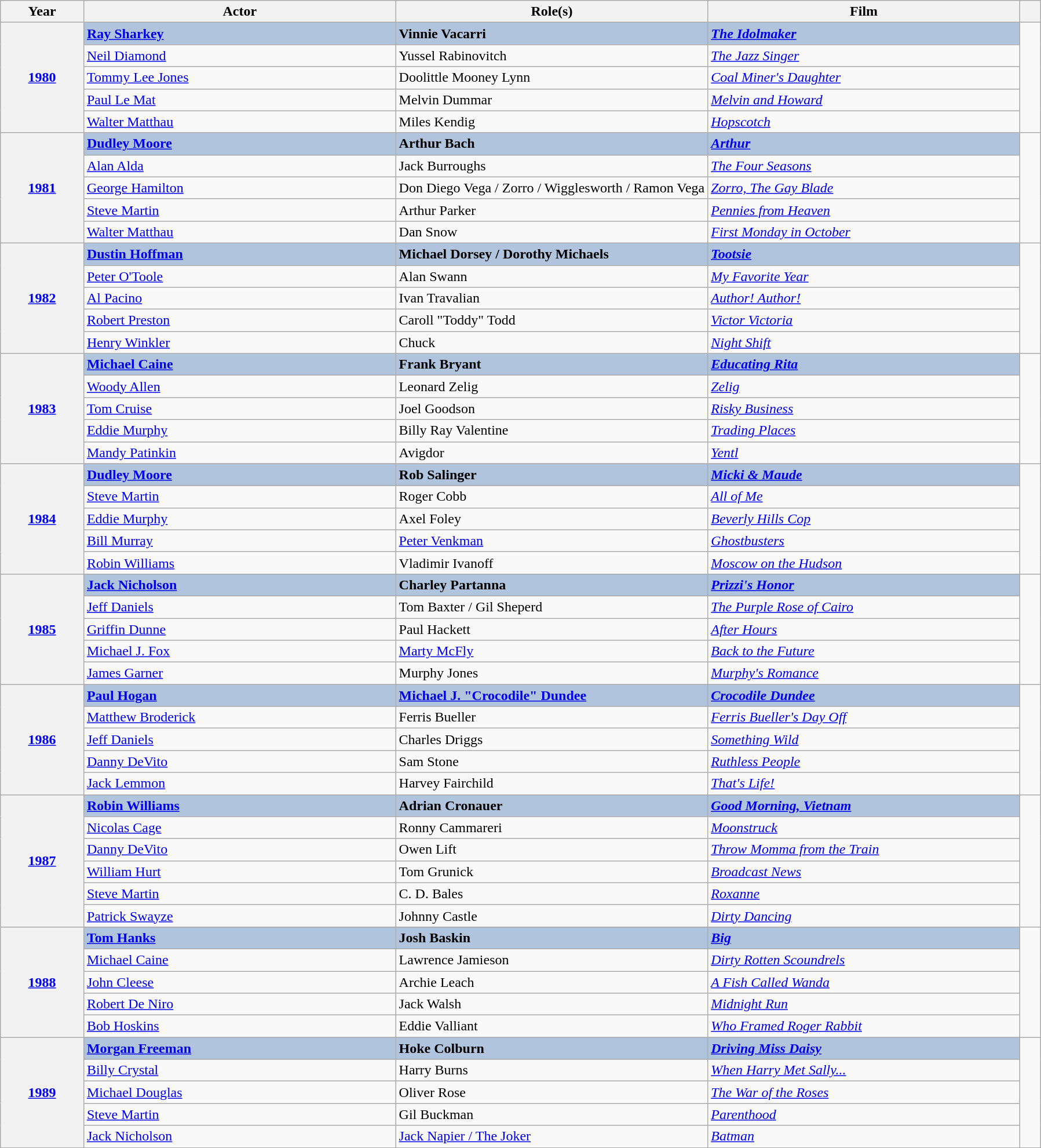<table class="wikitable sortable">
<tr>
<th scope="col" style="width:8%;">Year</th>
<th scope="col" style="width:30%;">Actor</th>
<th scope="col" style="width:30%;">Role(s)</th>
<th scope="col" style="width:30%;">Film</th>
<th scope="col" style="width:2%;" class="unsortable"></th>
</tr>
<tr>
<th rowspan="5" style="text-align:center;"><a href='#'>1980</a></th>
<td style="background:#B0C4DE;"><strong><a href='#'>Ray Sharkey</a></strong></td>
<td style="background:#B0C4DE;"><strong>Vinnie Vacarri</strong></td>
<td style="background:#B0C4DE;"><strong><em><a href='#'>The Idolmaker</a></em></strong></td>
<td rowspan=5></td>
</tr>
<tr>
<td><a href='#'>Neil Diamond</a></td>
<td>Yussel Rabinovitch</td>
<td><em><a href='#'>The Jazz Singer</a></em></td>
</tr>
<tr>
<td><a href='#'>Tommy Lee Jones</a></td>
<td>Doolittle Mooney Lynn</td>
<td><em><a href='#'>Coal Miner's Daughter</a></em></td>
</tr>
<tr>
<td><a href='#'>Paul Le Mat</a></td>
<td>Melvin Dummar</td>
<td><em><a href='#'>Melvin and Howard</a></em></td>
</tr>
<tr>
<td><a href='#'>Walter Matthau</a></td>
<td>Miles Kendig</td>
<td><em><a href='#'>Hopscotch</a></em></td>
</tr>
<tr>
<th rowspan="5" style="text-align:center;"><a href='#'>1981</a></th>
<td style="background:#B0C4DE;"><strong><a href='#'>Dudley Moore</a></strong></td>
<td style="background:#B0C4DE;"><strong>Arthur Bach</strong></td>
<td style="background:#B0C4DE;"><strong><em><a href='#'>Arthur</a></em></strong></td>
<td rowspan=5></td>
</tr>
<tr>
<td><a href='#'>Alan Alda</a></td>
<td>Jack Burroughs</td>
<td><em><a href='#'>The Four Seasons</a></em></td>
</tr>
<tr>
<td><a href='#'>George Hamilton</a></td>
<td>Don Diego Vega / Zorro / Wigglesworth / Ramon Vega</td>
<td><em><a href='#'>Zorro, The Gay Blade</a></em></td>
</tr>
<tr>
<td><a href='#'>Steve Martin</a></td>
<td>Arthur Parker</td>
<td><em><a href='#'>Pennies from Heaven</a></em></td>
</tr>
<tr>
<td><a href='#'>Walter Matthau</a></td>
<td>Dan Snow</td>
<td><em><a href='#'>First Monday in October</a></em></td>
</tr>
<tr>
<th rowspan="5" style="text-align:center;"><a href='#'>1982</a></th>
<td style="background:#B0C4DE;"><strong><a href='#'>Dustin Hoffman</a></strong></td>
<td style="background:#B0C4DE;"><strong>Michael Dorsey / Dorothy Michaels</strong></td>
<td style="background:#B0C4DE;"><strong><em><a href='#'>Tootsie</a></em></strong></td>
<td rowspan=5></td>
</tr>
<tr>
<td><a href='#'>Peter O'Toole</a></td>
<td>Alan Swann</td>
<td><em><a href='#'>My Favorite Year</a></em></td>
</tr>
<tr>
<td><a href='#'>Al Pacino</a></td>
<td>Ivan Travalian</td>
<td><em><a href='#'>Author! Author!</a></em></td>
</tr>
<tr>
<td><a href='#'>Robert Preston</a></td>
<td>Caroll "Toddy" Todd</td>
<td><em><a href='#'>Victor Victoria</a></em></td>
</tr>
<tr>
<td><a href='#'>Henry Winkler</a></td>
<td>Chuck</td>
<td><em><a href='#'>Night Shift</a></em></td>
</tr>
<tr>
<th rowspan="5" style="text-align:center;"><a href='#'>1983</a></th>
<td style="background:#B0C4DE;"><strong><a href='#'>Michael Caine</a></strong></td>
<td style="background:#B0C4DE;"><strong>Frank Bryant</strong></td>
<td style="background:#B0C4DE;"><strong><em><a href='#'>Educating Rita</a></em></strong></td>
<td rowspan=5></td>
</tr>
<tr>
<td><a href='#'>Woody Allen</a></td>
<td>Leonard Zelig</td>
<td><em><a href='#'>Zelig</a></em></td>
</tr>
<tr>
<td><a href='#'>Tom Cruise</a></td>
<td>Joel Goodson</td>
<td><em><a href='#'>Risky Business</a></em></td>
</tr>
<tr>
<td><a href='#'>Eddie Murphy</a></td>
<td>Billy Ray Valentine</td>
<td><em><a href='#'>Trading Places</a></em></td>
</tr>
<tr>
<td><a href='#'>Mandy Patinkin</a></td>
<td>Avigdor</td>
<td><em><a href='#'>Yentl</a></em></td>
</tr>
<tr>
<th rowspan="5" style="text-align:center;"><a href='#'>1984</a></th>
<td style="background:#B0C4DE;"><strong><a href='#'>Dudley Moore</a></strong></td>
<td style="background:#B0C4DE;"><strong>Rob Salinger</strong></td>
<td style="background:#B0C4DE;"><strong><em><a href='#'>Micki & Maude</a></em></strong></td>
<td rowspan=5></td>
</tr>
<tr>
<td><a href='#'>Steve Martin</a></td>
<td>Roger Cobb</td>
<td><em><a href='#'>All of Me</a></em></td>
</tr>
<tr>
<td><a href='#'>Eddie Murphy</a></td>
<td>Axel Foley</td>
<td><em><a href='#'>Beverly Hills Cop</a></em></td>
</tr>
<tr>
<td><a href='#'>Bill Murray</a></td>
<td><a href='#'>Peter Venkman</a></td>
<td><em><a href='#'>Ghostbusters</a></em></td>
</tr>
<tr>
<td><a href='#'>Robin Williams</a></td>
<td>Vladimir Ivanoff</td>
<td><em><a href='#'>Moscow on the Hudson</a></em></td>
</tr>
<tr>
<th rowspan="5" style="text-align:center;"><a href='#'>1985</a></th>
<td style="background:#B0C4DE;"><strong><a href='#'>Jack Nicholson</a></strong></td>
<td style="background:#B0C4DE;"><strong>Charley Partanna</strong></td>
<td style="background:#B0C4DE;"><strong><em><a href='#'>Prizzi's Honor</a></em></strong></td>
<td rowspan=5></td>
</tr>
<tr>
<td><a href='#'>Jeff Daniels</a></td>
<td>Tom Baxter / Gil Sheperd</td>
<td><em><a href='#'>The Purple Rose of Cairo</a></em></td>
</tr>
<tr>
<td><a href='#'>Griffin Dunne</a></td>
<td>Paul Hackett</td>
<td><em><a href='#'>After Hours</a></em></td>
</tr>
<tr>
<td><a href='#'>Michael J. Fox</a></td>
<td><a href='#'>Marty McFly</a></td>
<td><em><a href='#'>Back to the Future</a></em></td>
</tr>
<tr>
<td><a href='#'>James Garner</a></td>
<td>Murphy Jones</td>
<td><em><a href='#'>Murphy's Romance</a></em></td>
</tr>
<tr>
<th rowspan="5" style="text-align:center;"><a href='#'>1986</a></th>
<td style="background:#B0C4DE;"><strong><a href='#'>Paul Hogan</a></strong></td>
<td style="background:#B0C4DE;"><strong><a href='#'>Michael J. "Crocodile" Dundee</a></strong></td>
<td style="background:#B0C4DE;"><strong><em><a href='#'>Crocodile Dundee</a></em></strong></td>
<td rowspan=5></td>
</tr>
<tr>
<td><a href='#'>Matthew Broderick</a></td>
<td>Ferris Bueller</td>
<td><em><a href='#'>Ferris Bueller's Day Off</a></em></td>
</tr>
<tr>
<td><a href='#'>Jeff Daniels</a></td>
<td>Charles Driggs</td>
<td><em><a href='#'>Something Wild</a></em></td>
</tr>
<tr>
<td><a href='#'>Danny DeVito</a></td>
<td>Sam Stone</td>
<td><em><a href='#'>Ruthless People</a></em></td>
</tr>
<tr>
<td><a href='#'>Jack Lemmon</a></td>
<td>Harvey Fairchild</td>
<td><em><a href='#'>That's Life!</a></em></td>
</tr>
<tr>
<th rowspan="6" style="text-align:center;"><a href='#'>1987</a></th>
<td style="background:#B0C4DE;"><strong><a href='#'>Robin Williams</a></strong></td>
<td style="background:#B0C4DE;"><strong>Adrian Cronauer</strong></td>
<td style="background:#B0C4DE;"><strong><em><a href='#'>Good Morning, Vietnam</a></em></strong></td>
<td rowspan=6></td>
</tr>
<tr>
<td><a href='#'>Nicolas Cage</a></td>
<td>Ronny Cammareri</td>
<td><em><a href='#'>Moonstruck</a></em></td>
</tr>
<tr>
<td><a href='#'>Danny DeVito</a></td>
<td>Owen Lift</td>
<td><em><a href='#'>Throw Momma from the Train</a></em></td>
</tr>
<tr>
<td><a href='#'>William Hurt</a></td>
<td>Tom Grunick</td>
<td><em><a href='#'>Broadcast News</a></em></td>
</tr>
<tr>
<td><a href='#'>Steve Martin</a></td>
<td>C. D. Bales</td>
<td><em><a href='#'>Roxanne</a></em></td>
</tr>
<tr>
<td><a href='#'>Patrick Swayze</a></td>
<td>Johnny Castle</td>
<td><em><a href='#'>Dirty Dancing</a></em></td>
</tr>
<tr>
<th rowspan="5" style="text-align:center;"><a href='#'>1988</a></th>
<td style="background:#B0C4DE;"><strong><a href='#'>Tom Hanks</a></strong></td>
<td style="background:#B0C4DE;"><strong>Josh Baskin</strong></td>
<td style="background:#B0C4DE;"><strong><em><a href='#'>Big</a></em></strong></td>
<td rowspan=5></td>
</tr>
<tr>
<td><a href='#'>Michael Caine</a></td>
<td>Lawrence Jamieson</td>
<td><em><a href='#'>Dirty Rotten Scoundrels</a></em></td>
</tr>
<tr>
<td><a href='#'>John Cleese</a></td>
<td>Archie Leach</td>
<td><em><a href='#'>A Fish Called Wanda</a></em></td>
</tr>
<tr>
<td><a href='#'>Robert De Niro</a></td>
<td>Jack Walsh</td>
<td><em><a href='#'>Midnight Run</a></em></td>
</tr>
<tr>
<td><a href='#'>Bob Hoskins</a></td>
<td>Eddie Valliant</td>
<td><em><a href='#'>Who Framed Roger Rabbit</a></em></td>
</tr>
<tr>
<th rowspan="5" style="text-align:center;"><a href='#'>1989</a></th>
<td style="background:#B0C4DE;"><strong><a href='#'>Morgan Freeman</a></strong></td>
<td style="background:#B0C4DE;"><strong>Hoke Colburn</strong></td>
<td style="background:#B0C4DE;"><strong><em><a href='#'>Driving Miss Daisy</a></em></strong></td>
<td rowspan=5></td>
</tr>
<tr>
<td><a href='#'>Billy Crystal</a></td>
<td>Harry Burns</td>
<td><em><a href='#'>When Harry Met Sally...</a></em></td>
</tr>
<tr>
<td><a href='#'>Michael Douglas</a></td>
<td>Oliver Rose</td>
<td><em><a href='#'>The War of the Roses</a></em></td>
</tr>
<tr>
<td><a href='#'>Steve Martin</a></td>
<td>Gil Buckman</td>
<td><em><a href='#'>Parenthood</a></em></td>
</tr>
<tr>
<td><a href='#'>Jack Nicholson</a></td>
<td><a href='#'>Jack Napier / The Joker</a></td>
<td><em><a href='#'>Batman</a></em></td>
</tr>
</table>
